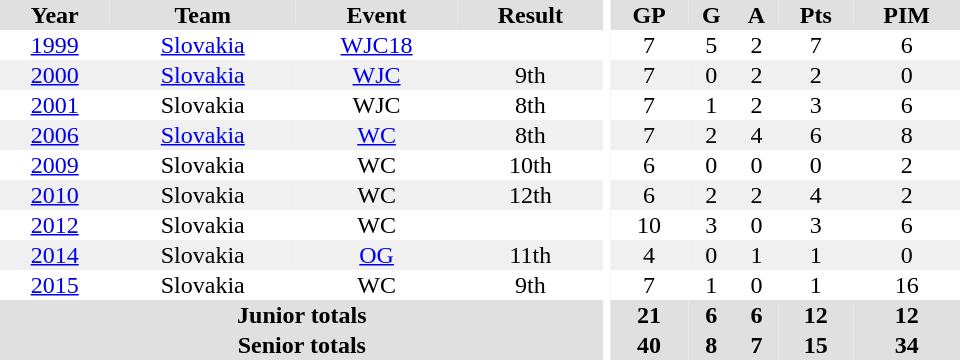<table border="0" cellpadding="1" cellspacing="0" ID="Table3" style="text-align:center; width:40em">
<tr ALIGN="center" bgcolor="#e0e0e0">
<th>Year</th>
<th>Team</th>
<th>Event</th>
<th>Result</th>
<th rowspan="99" bgcolor="#ffffff"></th>
<th>GP</th>
<th>G</th>
<th>A</th>
<th>Pts</th>
<th>PIM</th>
</tr>
<tr>
<td><a href='#'>1999</a></td>
<td><a href='#'>Slovakia</a></td>
<td><a href='#'>WJC18</a></td>
<td></td>
<td>7</td>
<td>5</td>
<td>2</td>
<td>7</td>
<td>6</td>
</tr>
<tr bgcolor="#f0f0f0">
<td><a href='#'>2000</a></td>
<td><a href='#'>Slovakia</a></td>
<td><a href='#'>WJC</a></td>
<td>9th</td>
<td>7</td>
<td>0</td>
<td>2</td>
<td>2</td>
<td>0</td>
</tr>
<tr>
<td><a href='#'>2001</a></td>
<td>Slovakia</td>
<td>WJC</td>
<td>8th</td>
<td>7</td>
<td>1</td>
<td>2</td>
<td>3</td>
<td>6</td>
</tr>
<tr bgcolor="#f0f0f0">
<td><a href='#'>2006</a></td>
<td><a href='#'>Slovakia</a></td>
<td><a href='#'>WC</a></td>
<td>8th</td>
<td>7</td>
<td>2</td>
<td>4</td>
<td>6</td>
<td>8</td>
</tr>
<tr>
<td><a href='#'>2009</a></td>
<td>Slovakia</td>
<td>WC</td>
<td>10th</td>
<td>6</td>
<td>0</td>
<td>0</td>
<td>0</td>
<td>2</td>
</tr>
<tr bgcolor="#f0f0f0">
<td><a href='#'>2010</a></td>
<td>Slovakia</td>
<td>WC</td>
<td>12th</td>
<td>6</td>
<td>2</td>
<td>2</td>
<td>4</td>
<td>2</td>
</tr>
<tr>
<td><a href='#'>2012</a></td>
<td>Slovakia</td>
<td>WC</td>
<td></td>
<td>10</td>
<td>3</td>
<td>0</td>
<td>3</td>
<td>6</td>
</tr>
<tr bgcolor="#f0f0f0">
<td><a href='#'>2014</a></td>
<td>Slovakia</td>
<td><a href='#'>OG</a></td>
<td>11th</td>
<td>4</td>
<td>0</td>
<td>1</td>
<td>1</td>
<td>0</td>
</tr>
<tr>
<td><a href='#'>2015</a></td>
<td>Slovakia</td>
<td>WC</td>
<td>9th</td>
<td>7</td>
<td>1</td>
<td>0</td>
<td>1</td>
<td>16</td>
</tr>
<tr bgcolor="#e0e0e0">
<th colspan=4>Junior totals</th>
<th>21</th>
<th>6</th>
<th>6</th>
<th>12</th>
<th>12</th>
</tr>
<tr bgcolor="#e0e0e0">
<th colspan=4>Senior totals</th>
<th>40</th>
<th>8</th>
<th>7</th>
<th>15</th>
<th>34</th>
</tr>
</table>
